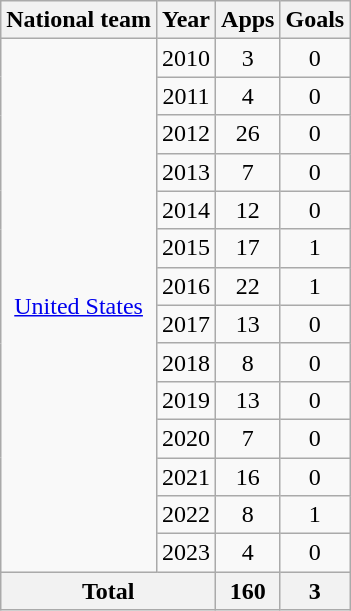<table class="wikitable" style="text-align:center">
<tr>
<th>National team</th>
<th>Year</th>
<th>Apps</th>
<th>Goals</th>
</tr>
<tr>
<td rowspan="14"><a href='#'>United States</a></td>
<td>2010</td>
<td>3</td>
<td>0</td>
</tr>
<tr>
<td>2011</td>
<td>4</td>
<td>0</td>
</tr>
<tr>
<td>2012</td>
<td>26</td>
<td>0</td>
</tr>
<tr>
<td>2013</td>
<td>7</td>
<td>0</td>
</tr>
<tr>
<td>2014</td>
<td>12</td>
<td>0</td>
</tr>
<tr>
<td>2015</td>
<td>17</td>
<td>1</td>
</tr>
<tr>
<td>2016</td>
<td>22</td>
<td>1</td>
</tr>
<tr>
<td>2017</td>
<td>13</td>
<td>0</td>
</tr>
<tr>
<td>2018</td>
<td>8</td>
<td>0</td>
</tr>
<tr>
<td>2019</td>
<td>13</td>
<td>0</td>
</tr>
<tr>
<td>2020</td>
<td>7</td>
<td>0</td>
</tr>
<tr>
<td>2021</td>
<td>16</td>
<td>0</td>
</tr>
<tr>
<td>2022</td>
<td>8</td>
<td>1</td>
</tr>
<tr>
<td>2023</td>
<td>4</td>
<td>0</td>
</tr>
<tr>
<th colspan="2">Total</th>
<th>160</th>
<th>3</th>
</tr>
</table>
